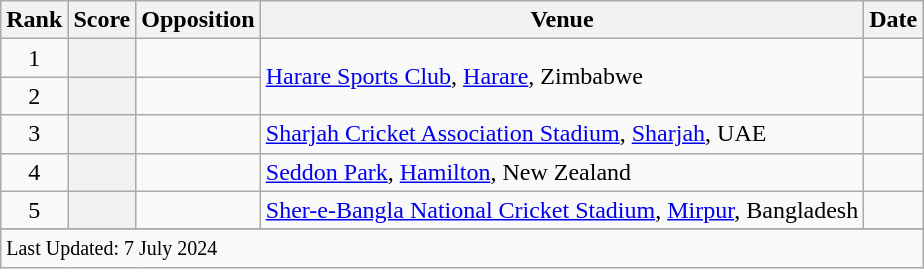<table class="wikitable sortable">
<tr>
<th scope=col>Rank</th>
<th scope=col>Score</th>
<th scope=col>Opposition</th>
<th scope=col>Venue</th>
<th scope=col>Date</th>
</tr>
<tr>
<td align=center>1</td>
<th scope=row style=text-align:center;></th>
<td></td>
<td rowspan=2><a href='#'>Harare Sports Club</a>, <a href='#'>Harare</a>, Zimbabwe</td>
<td></td>
</tr>
<tr>
<td align=center>2</td>
<th scope=row style=text-align:center;></th>
<td></td>
<td></td>
</tr>
<tr>
<td align=center>3</td>
<th scope=row style=text-align:center;></th>
<td></td>
<td><a href='#'>Sharjah Cricket Association Stadium</a>, <a href='#'>Sharjah</a>, UAE</td>
<td></td>
</tr>
<tr>
<td align=center>4</td>
<th scope=row style=text-align:center;></th>
<td></td>
<td><a href='#'>Seddon Park</a>, <a href='#'>Hamilton</a>, New Zealand</td>
<td></td>
</tr>
<tr>
<td align=center>5</td>
<th scope=row style=text-align:center;></th>
<td></td>
<td><a href='#'>Sher-e-Bangla National Cricket Stadium</a>, <a href='#'>Mirpur</a>, Bangladesh</td>
<td></td>
</tr>
<tr>
</tr>
<tr class=sortbottom>
<td colspan=5><small>Last Updated: 7 July 2024</small></td>
</tr>
</table>
